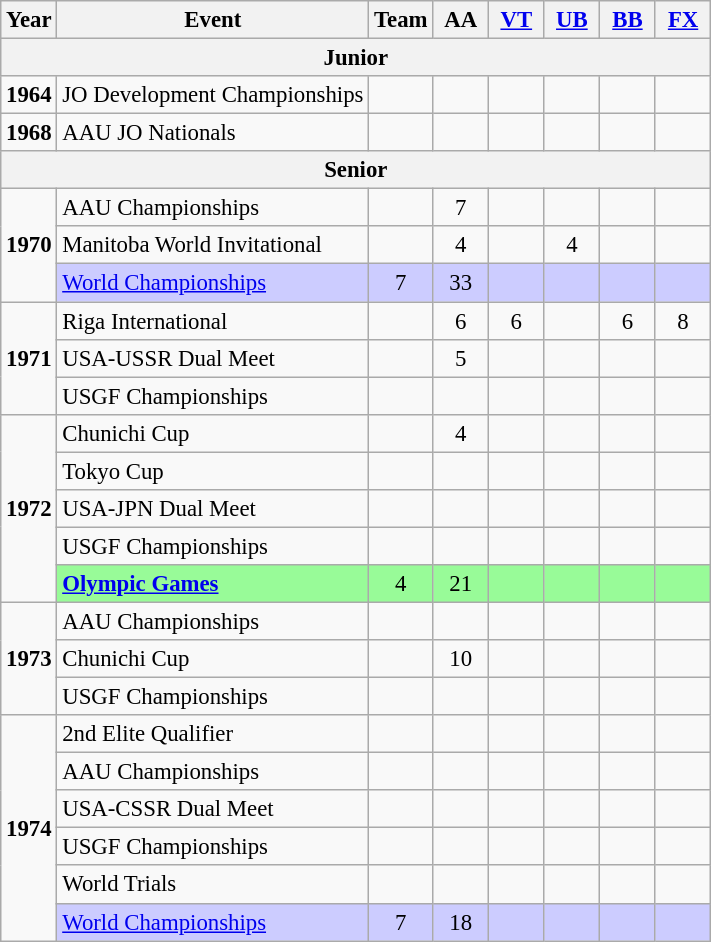<table class="wikitable" style="text-align:center; font-size:95%;">
<tr>
<th align=center>Year</th>
<th align=center>Event</th>
<th style="width:30px;">Team</th>
<th style="width:30px;">AA</th>
<th style="width:30px;"><a href='#'>VT</a></th>
<th style="width:30px;"><a href='#'>UB</a></th>
<th style="width:30px;"><a href='#'>BB</a></th>
<th style="width:30px;"><a href='#'>FX</a></th>
</tr>
<tr>
<th colspan="8"><strong>Junior</strong></th>
</tr>
<tr>
<td rowspan="1"><strong>1964</strong></td>
<td align=left>JO Development Championships</td>
<td></td>
<td></td>
<td></td>
<td></td>
<td></td>
<td></td>
</tr>
<tr>
<td rowspan="1"><strong>1968</strong></td>
<td align=left>AAU JO Nationals</td>
<td></td>
<td></td>
<td></td>
<td></td>
<td></td>
<td></td>
</tr>
<tr>
<th colspan="8"><strong>Senior</strong></th>
</tr>
<tr>
<td rowspan="3"><strong>1970</strong></td>
<td align=left>AAU Championships</td>
<td></td>
<td>7</td>
<td></td>
<td></td>
<td></td>
<td></td>
</tr>
<tr>
<td align=left>Manitoba World Invitational</td>
<td></td>
<td>4</td>
<td></td>
<td>4</td>
<td></td>
<td></td>
</tr>
<tr bgcolor=#CCCCFF>
<td align=left><a href='#'>World Championships</a></td>
<td>7</td>
<td>33</td>
<td></td>
<td></td>
<td></td>
<td></td>
</tr>
<tr>
<td rowspan="3"><strong>1971</strong></td>
<td align=left>Riga International</td>
<td></td>
<td>6</td>
<td>6</td>
<td></td>
<td>6</td>
<td>8</td>
</tr>
<tr>
<td align=left>USA-USSR Dual Meet</td>
<td></td>
<td>5</td>
<td></td>
<td></td>
<td></td>
<td></td>
</tr>
<tr>
<td align=left>USGF Championships</td>
<td></td>
<td></td>
<td></td>
<td></td>
<td></td>
<td></td>
</tr>
<tr>
<td rowspan="5"><strong>1972</strong></td>
<td align=left>Chunichi Cup</td>
<td></td>
<td>4</td>
<td></td>
<td></td>
<td></td>
<td></td>
</tr>
<tr>
<td align=left>Tokyo Cup</td>
<td></td>
<td></td>
<td></td>
<td></td>
<td></td>
<td></td>
</tr>
<tr>
<td align=left>USA-JPN Dual Meet</td>
<td></td>
<td></td>
<td></td>
<td></td>
<td></td>
<td></td>
</tr>
<tr>
<td align=left>USGF Championships</td>
<td></td>
<td></td>
<td></td>
<td></td>
<td></td>
<td></td>
</tr>
<tr bgcolor=98FB98>
<td align=left><strong><a href='#'>Olympic Games</a></strong></td>
<td>4</td>
<td>21</td>
<td></td>
<td></td>
<td></td>
<td></td>
</tr>
<tr>
<td rowspan="3"><strong>1973</strong></td>
<td align=left>AAU Championships</td>
<td></td>
<td></td>
<td></td>
<td></td>
<td></td>
<td></td>
</tr>
<tr>
<td align=left>Chunichi Cup</td>
<td></td>
<td>10</td>
<td></td>
<td></td>
<td></td>
<td></td>
</tr>
<tr>
<td align=left>USGF Championships</td>
<td></td>
<td></td>
<td></td>
<td></td>
<td></td>
<td></td>
</tr>
<tr>
<td rowspan="6"><strong>1974</strong></td>
<td align=left>2nd Elite Qualifier</td>
<td></td>
<td></td>
<td></td>
<td></td>
<td></td>
<td></td>
</tr>
<tr>
<td align=left>AAU Championships</td>
<td></td>
<td></td>
<td></td>
<td></td>
<td></td>
<td></td>
</tr>
<tr>
<td align=left>USA-CSSR Dual Meet</td>
<td></td>
<td></td>
<td></td>
<td></td>
<td></td>
<td></td>
</tr>
<tr>
<td align=left>USGF Championships</td>
<td></td>
<td></td>
<td></td>
<td></td>
<td></td>
<td></td>
</tr>
<tr>
<td align=left>World Trials</td>
<td></td>
<td></td>
<td></td>
<td></td>
<td></td>
<td></td>
</tr>
<tr bgcolor=#CCCCFF>
<td align=left><a href='#'>World Championships</a></td>
<td>7</td>
<td>18</td>
<td></td>
<td></td>
<td></td>
<td></td>
</tr>
</table>
